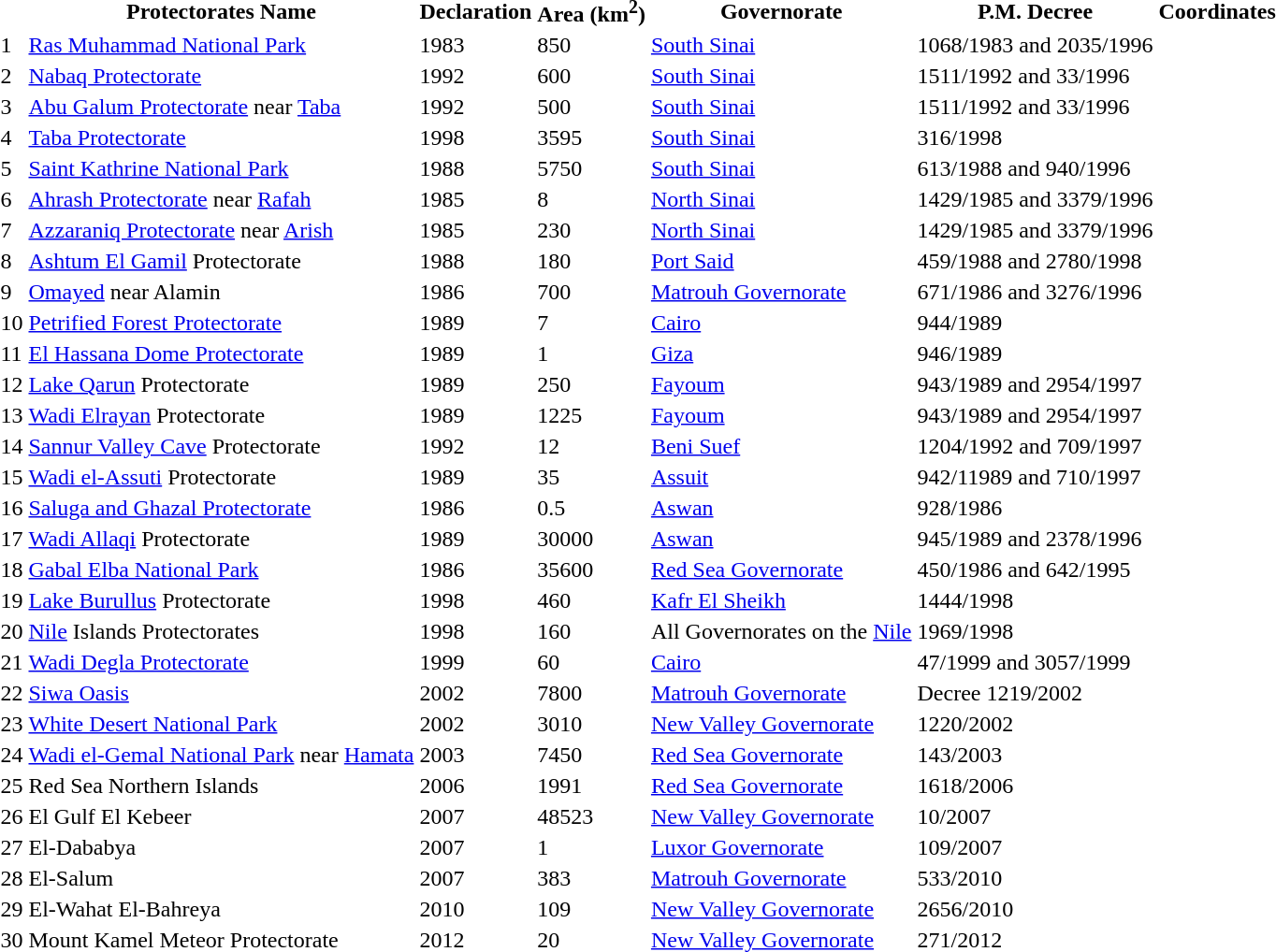<table>
<tr>
<th></th>
<th>Protectorates Name</th>
<th>Declaration</th>
<th>Area (km<sup>2</sup>)</th>
<th>Governorate</th>
<th>P.M. Decree</th>
<th>Coordinates</th>
</tr>
<tr>
<td>1</td>
<td><a href='#'>Ras Muhammad National Park</a></td>
<td>1983</td>
<td>850</td>
<td><a href='#'>South Sinai</a></td>
<td>1068/1983 and 2035/1996</td>
<td></td>
</tr>
<tr>
<td>2</td>
<td><a href='#'>Nabaq Protectorate</a></td>
<td>1992</td>
<td>600</td>
<td><a href='#'>South Sinai</a></td>
<td>1511/1992 and 33/1996</td>
<td></td>
</tr>
<tr>
<td>3</td>
<td><a href='#'>Abu Galum Protectorate</a> near <a href='#'>Taba</a></td>
<td>1992</td>
<td>500</td>
<td><a href='#'>South Sinai</a></td>
<td>1511/1992 and 33/1996</td>
<td></td>
</tr>
<tr>
<td>4</td>
<td><a href='#'>Taba Protectorate</a></td>
<td>1998</td>
<td>3595</td>
<td><a href='#'>South Sinai</a></td>
<td>316/1998</td>
<td></td>
</tr>
<tr>
<td>5</td>
<td><a href='#'>Saint Kathrine National Park</a></td>
<td>1988</td>
<td>5750</td>
<td><a href='#'>South Sinai</a></td>
<td>613/1988 and 940/1996</td>
<td></td>
</tr>
<tr>
<td>6</td>
<td><a href='#'>Ahrash Protectorate</a> near <a href='#'>Rafah</a></td>
<td>1985</td>
<td>8</td>
<td><a href='#'>North Sinai</a></td>
<td>1429/1985 and 3379/1996</td>
<td></td>
</tr>
<tr>
<td>7</td>
<td><a href='#'>Azzaraniq Protectorate</a> near <a href='#'>Arish</a></td>
<td>1985</td>
<td>230</td>
<td><a href='#'>North Sinai</a></td>
<td>1429/1985 and 3379/1996</td>
<td></td>
</tr>
<tr>
<td>8</td>
<td><a href='#'>Ashtum El Gamil</a> Protectorate</td>
<td>1988</td>
<td>180</td>
<td><a href='#'>Port Said</a></td>
<td>459/1988 and 2780/1998</td>
<td></td>
</tr>
<tr>
<td>9</td>
<td><a href='#'>Omayed</a> near Alamin</td>
<td>1986</td>
<td>700</td>
<td><a href='#'>Matrouh Governorate</a></td>
<td>671/1986 and 3276/1996</td>
<td></td>
</tr>
<tr>
<td>10</td>
<td><a href='#'>Petrified Forest Protectorate</a></td>
<td>1989</td>
<td>7</td>
<td><a href='#'>Cairo</a></td>
<td>944/1989</td>
<td></td>
</tr>
<tr>
<td>11</td>
<td><a href='#'>El Hassana Dome Protectorate</a></td>
<td>1989</td>
<td>1</td>
<td><a href='#'>Giza</a></td>
<td>946/1989</td>
<td></td>
</tr>
<tr>
<td>12</td>
<td><a href='#'>Lake Qarun</a> Protectorate</td>
<td>1989</td>
<td>250</td>
<td><a href='#'>Fayoum</a></td>
<td>943/1989 and 2954/1997</td>
<td></td>
</tr>
<tr>
<td>13</td>
<td><a href='#'>Wadi Elrayan</a> Protectorate</td>
<td>1989</td>
<td>1225</td>
<td><a href='#'>Fayoum</a></td>
<td>943/1989 and 2954/1997</td>
<td></td>
</tr>
<tr>
<td>14</td>
<td><a href='#'>Sannur Valley Cave</a> Protectorate</td>
<td>1992</td>
<td>12</td>
<td><a href='#'>Beni Suef</a></td>
<td>1204/1992 and 709/1997</td>
<td></td>
</tr>
<tr>
<td>15</td>
<td><a href='#'>Wadi el-Assuti</a> Protectorate</td>
<td>1989</td>
<td>35</td>
<td><a href='#'>Assuit</a></td>
<td>942/11989 and 710/1997</td>
<td></td>
</tr>
<tr>
<td>16</td>
<td><a href='#'>Saluga and Ghazal Protectorate</a></td>
<td>1986</td>
<td>0.5</td>
<td><a href='#'>Aswan</a></td>
<td>928/1986</td>
<td></td>
</tr>
<tr>
<td>17</td>
<td><a href='#'>Wadi Allaqi</a> Protectorate</td>
<td>1989</td>
<td>30000</td>
<td><a href='#'>Aswan</a></td>
<td>945/1989 and 2378/1996</td>
<td></td>
</tr>
<tr>
<td>18</td>
<td><a href='#'>Gabal Elba National Park</a></td>
<td>1986</td>
<td>35600</td>
<td><a href='#'>Red Sea Governorate</a></td>
<td>450/1986 and 642/1995</td>
<td></td>
</tr>
<tr>
<td>19</td>
<td><a href='#'>Lake Burullus</a> Protectorate</td>
<td>1998</td>
<td>460</td>
<td><a href='#'>Kafr El Sheikh</a></td>
<td>1444/1998</td>
<td></td>
</tr>
<tr>
<td>20</td>
<td><a href='#'>Nile</a> Islands Protectorates</td>
<td>1998</td>
<td>160</td>
<td>All Governorates on the <a href='#'>Nile</a></td>
<td>1969/1998</td>
<td></td>
</tr>
<tr>
<td>21</td>
<td><a href='#'>Wadi Degla Protectorate</a></td>
<td>1999</td>
<td>60</td>
<td><a href='#'>Cairo</a></td>
<td>47/1999 and 3057/1999</td>
<td></td>
</tr>
<tr>
<td>22</td>
<td><a href='#'>Siwa Oasis</a></td>
<td>2002</td>
<td>7800</td>
<td><a href='#'>Matrouh Governorate</a></td>
<td>Decree 1219/2002</td>
<td></td>
</tr>
<tr>
<td>23</td>
<td><a href='#'>White Desert National Park</a></td>
<td>2002</td>
<td>3010</td>
<td><a href='#'>New Valley Governorate</a></td>
<td>1220/2002</td>
<td></td>
</tr>
<tr>
<td>24</td>
<td><a href='#'>Wadi el-Gemal National Park</a> near <a href='#'>Hamata</a></td>
<td>2003</td>
<td>7450</td>
<td><a href='#'>Red Sea Governorate</a></td>
<td>143/2003</td>
<td></td>
</tr>
<tr>
<td>25</td>
<td>Red Sea Northern Islands</td>
<td>2006</td>
<td>1991</td>
<td><a href='#'>Red Sea Governorate</a></td>
<td>1618/2006</td>
<td></td>
</tr>
<tr>
<td>26</td>
<td>El Gulf El Kebeer</td>
<td>2007</td>
<td>48523</td>
<td><a href='#'>New Valley Governorate</a></td>
<td>10/2007</td>
<td></td>
</tr>
<tr>
<td>27</td>
<td>El-Dababya</td>
<td>2007</td>
<td>1</td>
<td><a href='#'>Luxor Governorate</a></td>
<td>109/2007</td>
<td></td>
</tr>
<tr>
<td>28</td>
<td>El-Salum</td>
<td>2007</td>
<td>383</td>
<td><a href='#'>Matrouh Governorate</a></td>
<td>533/2010</td>
<td></td>
</tr>
<tr>
<td>29</td>
<td>El-Wahat El-Bahreya</td>
<td>2010</td>
<td>109</td>
<td><a href='#'>New Valley Governorate</a></td>
<td>2656/2010</td>
<td></td>
</tr>
<tr>
<td>30</td>
<td>Mount Kamel Meteor Protectorate</td>
<td>2012</td>
<td>20</td>
<td><a href='#'>New Valley Governorate</a></td>
<td>271/2012</td>
<td></td>
</tr>
</table>
